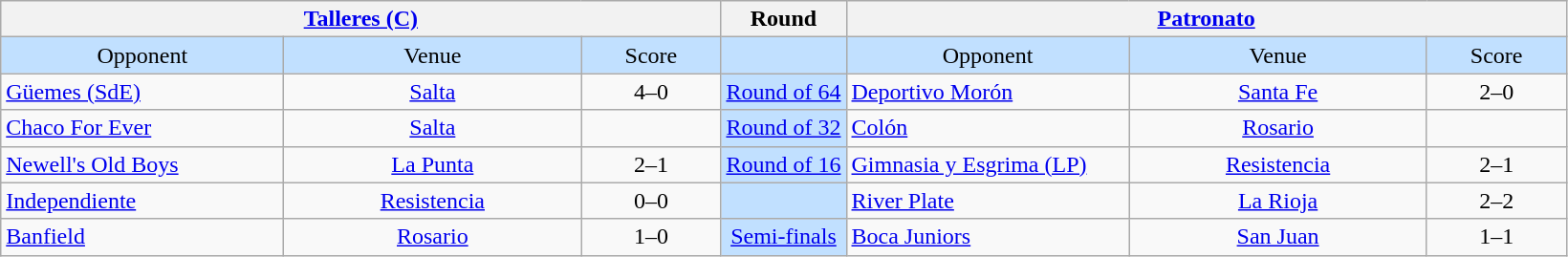<table class="wikitable" style="text-align: center;">
<tr>
<th colspan=3><a href='#'>Talleres (C)</a></th>
<th width=>Round</th>
<th colspan=3><a href='#'>Patronato</a></th>
</tr>
<tr bgcolor=#c1e0ff>
<td width= 190px>Opponent</td>
<td width= 200px>Venue</td>
<td width= 90px>Score</td>
<td width=></td>
<td width= 190px>Opponent</td>
<td width= 200px>Venue</td>
<td width= 90px>Score</td>
</tr>
<tr>
<td align=left><a href='#'>Güemes (SdE)</a></td>
<td><a href='#'>Salta</a></td>
<td>4–0</td>
<td bgcolor=#c1e0ff><a href='#'>Round of 64</a></td>
<td align=left><a href='#'>Deportivo Morón</a></td>
<td><a href='#'>Santa Fe</a></td>
<td>2–0</td>
</tr>
<tr>
<td align=left><a href='#'>Chaco For Ever</a></td>
<td><a href='#'>Salta</a></td>
<td></td>
<td bgcolor=#c1e0ff><a href='#'>Round of 32</a></td>
<td align=left><a href='#'>Colón</a></td>
<td><a href='#'>Rosario</a></td>
<td></td>
</tr>
<tr>
<td align=left><a href='#'>Newell's Old Boys</a></td>
<td><a href='#'>La Punta</a></td>
<td>2–1</td>
<td bgcolor=#c1e0ff><a href='#'>Round of 16</a></td>
<td align=left><a href='#'>Gimnasia y Esgrima (LP)</a></td>
<td><a href='#'>Resistencia</a></td>
<td>2–1</td>
</tr>
<tr>
<td align=left><a href='#'>Independiente</a></td>
<td><a href='#'>Resistencia</a></td>
<td>0–0 </td>
<td bgcolor=#c1e0ff><a href='#'></a></td>
<td align=left><a href='#'>River Plate</a></td>
<td><a href='#'>La Rioja</a></td>
<td>2–2 </td>
</tr>
<tr>
<td align=left><a href='#'>Banfield</a></td>
<td><a href='#'>Rosario</a></td>
<td>1–0</td>
<td bgcolor=#c1e0ff><a href='#'>Semi-finals</a></td>
<td align=left><a href='#'>Boca Juniors</a></td>
<td><a href='#'>San Juan</a></td>
<td>1–1 </td>
</tr>
</table>
